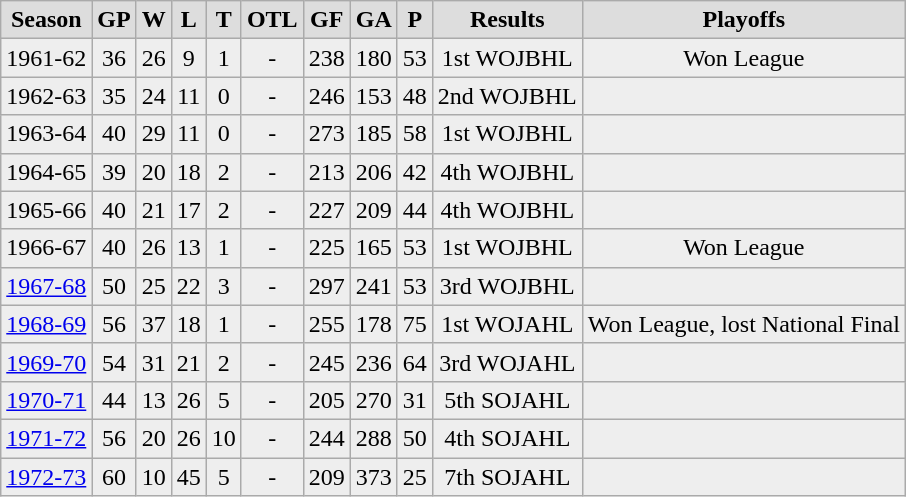<table class="wikitable">
<tr align="center"  bgcolor="#dddddd">
<td><strong>Season</strong></td>
<td><strong>GP</strong></td>
<td><strong>W</strong></td>
<td><strong>L</strong></td>
<td><strong>T</strong></td>
<td><strong>OTL</strong></td>
<td><strong>GF</strong></td>
<td><strong>GA</strong></td>
<td><strong>P</strong></td>
<td><strong>Results</strong></td>
<td><strong>Playoffs</strong></td>
</tr>
<tr align="center" bgcolor="#eeeeee">
<td>1961-62</td>
<td>36</td>
<td>26</td>
<td>9</td>
<td>1</td>
<td>-</td>
<td>238</td>
<td>180</td>
<td>53</td>
<td>1st WOJBHL</td>
<td>Won League</td>
</tr>
<tr align="center" bgcolor="#eeeeee">
<td>1962-63</td>
<td>35</td>
<td>24</td>
<td>11</td>
<td>0</td>
<td>-</td>
<td>246</td>
<td>153</td>
<td>48</td>
<td>2nd WOJBHL</td>
<td></td>
</tr>
<tr align="center" bgcolor="#eeeeee">
<td>1963-64</td>
<td>40</td>
<td>29</td>
<td>11</td>
<td>0</td>
<td>-</td>
<td>273</td>
<td>185</td>
<td>58</td>
<td>1st WOJBHL</td>
<td></td>
</tr>
<tr align="center" bgcolor="#eeeeee">
<td>1964-65</td>
<td>39</td>
<td>20</td>
<td>18</td>
<td>2</td>
<td>-</td>
<td>213</td>
<td>206</td>
<td>42</td>
<td>4th WOJBHL</td>
<td></td>
</tr>
<tr align="center" bgcolor="#eeeeee">
<td>1965-66</td>
<td>40</td>
<td>21</td>
<td>17</td>
<td>2</td>
<td>-</td>
<td>227</td>
<td>209</td>
<td>44</td>
<td>4th WOJBHL</td>
<td></td>
</tr>
<tr align="center" bgcolor="#eeeeee">
<td>1966-67</td>
<td>40</td>
<td>26</td>
<td>13</td>
<td>1</td>
<td>-</td>
<td>225</td>
<td>165</td>
<td>53</td>
<td>1st WOJBHL</td>
<td>Won League</td>
</tr>
<tr align="center" bgcolor="#eeeeee">
<td><a href='#'>1967-68</a></td>
<td>50</td>
<td>25</td>
<td>22</td>
<td>3</td>
<td>-</td>
<td>297</td>
<td>241</td>
<td>53</td>
<td>3rd WOJBHL</td>
<td></td>
</tr>
<tr align="center" bgcolor="#eeeeee">
<td><a href='#'>1968-69</a></td>
<td>56</td>
<td>37</td>
<td>18</td>
<td>1</td>
<td>-</td>
<td>255</td>
<td>178</td>
<td>75</td>
<td>1st WOJAHL</td>
<td>Won League, lost National Final</td>
</tr>
<tr align="center" bgcolor="#eeeeee">
<td><a href='#'>1969-70</a></td>
<td>54</td>
<td>31</td>
<td>21</td>
<td>2</td>
<td>-</td>
<td>245</td>
<td>236</td>
<td>64</td>
<td>3rd WOJAHL</td>
<td></td>
</tr>
<tr align="center" bgcolor="#eeeeee">
<td><a href='#'>1970-71</a></td>
<td>44</td>
<td>13</td>
<td>26</td>
<td>5</td>
<td>-</td>
<td>205</td>
<td>270</td>
<td>31</td>
<td>5th SOJAHL</td>
<td></td>
</tr>
<tr align="center" bgcolor="#eeeeee">
<td><a href='#'>1971-72</a></td>
<td>56</td>
<td>20</td>
<td>26</td>
<td>10</td>
<td>-</td>
<td>244</td>
<td>288</td>
<td>50</td>
<td>4th SOJAHL</td>
<td></td>
</tr>
<tr align="center" bgcolor="#eeeeee">
<td><a href='#'>1972-73</a></td>
<td>60</td>
<td>10</td>
<td>45</td>
<td>5</td>
<td>-</td>
<td>209</td>
<td>373</td>
<td>25</td>
<td>7th SOJAHL</td>
<td></td>
</tr>
</table>
